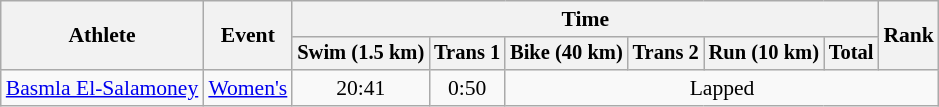<table class="wikitable" style="font-size:90%">
<tr>
<th rowspan=2>Athlete</th>
<th rowspan=2>Event</th>
<th colspan=6>Time</th>
<th rowspan=2>Rank</th>
</tr>
<tr style="font-size:95%">
<th>Swim (1.5 km)</th>
<th>Trans 1</th>
<th>Bike (40 km)</th>
<th>Trans 2</th>
<th>Run (10 km)</th>
<th>Total</th>
</tr>
<tr align=center>
<td align=left><a href='#'>Basmla El-Salamoney</a></td>
<td align=left><a href='#'>Women's</a></td>
<td>20:41</td>
<td>0:50</td>
<td colspan=5>Lapped</td>
</tr>
</table>
